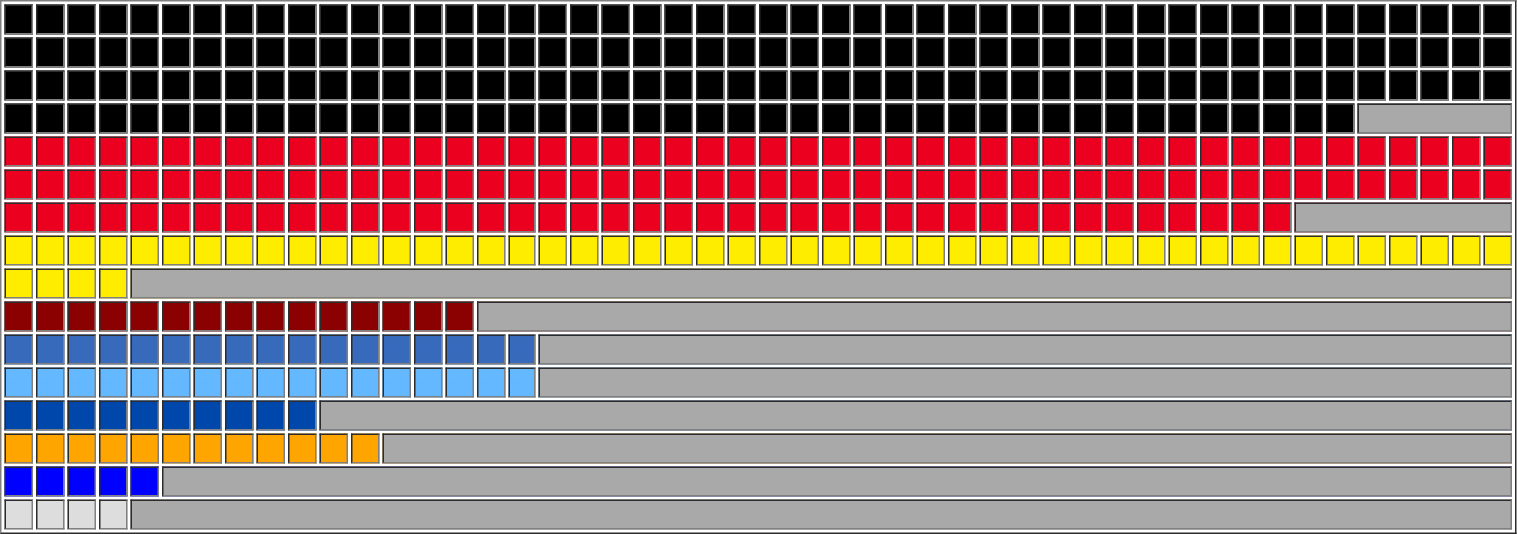<table border="1" width="80%" cellpadding="0">
<tr style="background-color: #000000; color: #000000">
<td>+</td>
<td>+</td>
<td>+</td>
<td>+</td>
<td>+</td>
<td>+</td>
<td>+</td>
<td>+</td>
<td>+</td>
<td>+</td>
<td>+</td>
<td>+</td>
<td>+</td>
<td>+</td>
<td>+</td>
<td>+</td>
<td>+</td>
<td>+</td>
<td>+</td>
<td>+</td>
<td>+</td>
<td>+</td>
<td>+</td>
<td>+</td>
<td>+</td>
<td>+</td>
<td>+</td>
<td>+</td>
<td>+</td>
<td>+</td>
<td>+</td>
<td>+</td>
<td>+</td>
<td>+</td>
<td>+</td>
<td>+</td>
<td>+</td>
<td>+</td>
<td>+</td>
<td>+</td>
<td>+</td>
<td>+</td>
<td>+</td>
<td>+</td>
<td>+</td>
<td>+</td>
<td>+</td>
<td>+</td>
</tr>
<tr style="background-color: #000000; color: #000000">
<td>+</td>
<td>+</td>
<td>+</td>
<td>+</td>
<td>+</td>
<td>+</td>
<td>+</td>
<td>+</td>
<td>+</td>
<td>+</td>
<td>+</td>
<td>+</td>
<td>+</td>
<td>+</td>
<td>+</td>
<td>+</td>
<td>+</td>
<td>+</td>
<td>+</td>
<td>+</td>
<td>+</td>
<td>+</td>
<td>+</td>
<td>+</td>
<td>+</td>
<td>+</td>
<td>+</td>
<td>+</td>
<td>+</td>
<td>+</td>
<td>+</td>
<td>+</td>
<td>+</td>
<td>+</td>
<td>+</td>
<td>+</td>
<td>+</td>
<td>+</td>
<td>+</td>
<td>+</td>
<td>+</td>
<td>+</td>
<td>+</td>
<td>+</td>
<td>+</td>
<td>+</td>
<td>+</td>
<td>+</td>
</tr>
<tr style="background-color: #000000; color: #000000">
<td>+</td>
<td>+</td>
<td>+</td>
<td>+</td>
<td>+</td>
<td>+</td>
<td>+</td>
<td>+</td>
<td>+</td>
<td>+</td>
<td>+</td>
<td>+</td>
<td>+</td>
<td>+</td>
<td>+</td>
<td>+</td>
<td>+</td>
<td>+</td>
<td>+</td>
<td>+</td>
<td>+</td>
<td>+</td>
<td>+</td>
<td>+</td>
<td>+</td>
<td>+</td>
<td>+</td>
<td>+</td>
<td>+</td>
<td>+</td>
<td>+</td>
<td>+</td>
<td>+</td>
<td>+</td>
<td>+</td>
<td>+</td>
<td>+</td>
<td>+</td>
<td>+</td>
<td>+</td>
<td>+</td>
<td>+</td>
<td>+</td>
<td>+</td>
<td>+</td>
<td>+</td>
<td>+</td>
<td>+</td>
</tr>
<tr style="background-color: #000000; color: #000000">
<td>+</td>
<td>+</td>
<td>+</td>
<td>+</td>
<td>+</td>
<td>+</td>
<td>+</td>
<td>+</td>
<td>+</td>
<td>+</td>
<td>+</td>
<td>+</td>
<td>+</td>
<td>+</td>
<td>+</td>
<td>+</td>
<td>+</td>
<td>+</td>
<td>+</td>
<td>+</td>
<td>+</td>
<td>+</td>
<td>+</td>
<td>+</td>
<td>+</td>
<td>+</td>
<td>+</td>
<td>+</td>
<td>+</td>
<td>+</td>
<td>+</td>
<td>+</td>
<td>+</td>
<td>+</td>
<td>+</td>
<td>+</td>
<td>+</td>
<td>+</td>
<td>+</td>
<td>+</td>
<td>+</td>
<td>+</td>
<td>+</td>
<td style="background-color: darkgrey; color: darkgrey" colspan="5"><br></td>
</tr>
<tr style="background-color: #EB001F; color: #EB001F">
<td>+</td>
<td>+</td>
<td>+</td>
<td>+</td>
<td>+</td>
<td>+</td>
<td>+</td>
<td>+</td>
<td>+</td>
<td>+</td>
<td>+</td>
<td>+</td>
<td>+</td>
<td>+</td>
<td>+</td>
<td>+</td>
<td>+</td>
<td>+</td>
<td>+</td>
<td>+</td>
<td>+</td>
<td>+</td>
<td>+</td>
<td>+</td>
<td>+</td>
<td>+</td>
<td>+</td>
<td>+</td>
<td>+</td>
<td>+</td>
<td>+</td>
<td>+</td>
<td>+</td>
<td>+</td>
<td>+</td>
<td>+</td>
<td>+</td>
<td>+</td>
<td>+</td>
<td>+</td>
<td>+</td>
<td>+</td>
<td>+</td>
<td>+</td>
<td>+</td>
<td>+</td>
<td>+</td>
<td>+</td>
</tr>
<tr style="background-color: #EB001F; color: #EB001F">
<td>+</td>
<td>+</td>
<td>+</td>
<td>+</td>
<td>+</td>
<td>+</td>
<td>+</td>
<td>+</td>
<td>+</td>
<td>+</td>
<td>+</td>
<td>+</td>
<td>+</td>
<td>+</td>
<td>+</td>
<td>+</td>
<td>+</td>
<td>+</td>
<td>+</td>
<td>+</td>
<td>+</td>
<td>+</td>
<td>+</td>
<td>+</td>
<td>+</td>
<td>+</td>
<td>+</td>
<td>+</td>
<td>+</td>
<td>+</td>
<td>+</td>
<td>+</td>
<td>+</td>
<td>+</td>
<td>+</td>
<td>+</td>
<td>+</td>
<td>+</td>
<td>+</td>
<td>+</td>
<td>+</td>
<td>+</td>
<td>+</td>
<td>+</td>
<td>+</td>
<td>+</td>
<td>+</td>
<td>+</td>
</tr>
<tr style="background-color: #EB001F; color: #EB001F">
<td>+</td>
<td>+</td>
<td>+</td>
<td>+</td>
<td>+</td>
<td>+</td>
<td>+</td>
<td>+</td>
<td>+</td>
<td>+</td>
<td>+</td>
<td>+</td>
<td>+</td>
<td>+</td>
<td>+</td>
<td>+</td>
<td>+</td>
<td>+</td>
<td>+</td>
<td>+</td>
<td>+</td>
<td>+</td>
<td>+</td>
<td>+</td>
<td>+</td>
<td>+</td>
<td>+</td>
<td>+</td>
<td>+</td>
<td>+</td>
<td>+</td>
<td>+</td>
<td>+</td>
<td>+</td>
<td>+</td>
<td>+</td>
<td>+</td>
<td>+</td>
<td>+</td>
<td>+</td>
<td>+</td>
<td style="background-color: darkgrey; color: darkgrey" colspan="13"><br></td>
</tr>
<tr style="background-color: #FFED00; color: #FFED00">
<td>+</td>
<td>+</td>
<td>+</td>
<td>+</td>
<td>+</td>
<td>+</td>
<td>+</td>
<td>+</td>
<td>+</td>
<td>+</td>
<td>+</td>
<td>+</td>
<td>+</td>
<td>+</td>
<td>+</td>
<td>+</td>
<td>+</td>
<td>+</td>
<td>+</td>
<td>+</td>
<td>+</td>
<td>+</td>
<td>+</td>
<td>+</td>
<td>+</td>
<td>+</td>
<td>+</td>
<td>+</td>
<td>+</td>
<td>+</td>
<td>+</td>
<td>+</td>
<td>+</td>
<td>+</td>
<td>+</td>
<td>+</td>
<td>+</td>
<td>+</td>
<td>+</td>
<td>+</td>
<td>+</td>
<td>+</td>
<td>+</td>
<td>+</td>
<td>+</td>
<td>+</td>
<td>+</td>
<td>+</td>
</tr>
<tr style="background-color: #FFED00; color: #FFED00">
<td>+</td>
<td>+</td>
<td>+</td>
<td>+</td>
<td style="background-color: darkgrey; color: darkgrey" colspan="44"><br></td>
</tr>
<tr style="background-color: #8B0000; color: #8B0000">
<td>+</td>
<td>+</td>
<td>+</td>
<td>+</td>
<td>+</td>
<td>+</td>
<td>+</td>
<td>+</td>
<td>+</td>
<td>+</td>
<td>+</td>
<td>+</td>
<td>+</td>
<td>+</td>
<td>+</td>
<td style="background-color: darkgrey; color: darkgrey" colspan="33"><br></td>
</tr>
<tr style="background-color: #386ABC; color: #386ABC">
<td>+</td>
<td>+</td>
<td>+</td>
<td>+</td>
<td>+</td>
<td>+</td>
<td>+</td>
<td>+</td>
<td>+</td>
<td>+</td>
<td>+</td>
<td>+</td>
<td>+</td>
<td>+</td>
<td>+</td>
<td>+</td>
<td>+</td>
<td style="background-color: darkgrey; color: darkgrey" colspan="31"><br></td>
</tr>
<tr style="background-color: #63B8FF; color: #63B8FF">
<td>+</td>
<td>+</td>
<td>+</td>
<td>+</td>
<td>+</td>
<td>+</td>
<td>+</td>
<td>+</td>
<td>+</td>
<td>+</td>
<td>+</td>
<td>+</td>
<td>+</td>
<td>+</td>
<td>+</td>
<td>+</td>
<td>+</td>
<td style="background-color: darkgrey; color: darkgrey" colspan="31"><br></td>
</tr>
<tr style="background-color: #0047AB; color: #0047AB">
<td>+</td>
<td>+</td>
<td>+</td>
<td>+</td>
<td>+</td>
<td>+</td>
<td>+</td>
<td>+</td>
<td>+</td>
<td>+</td>
<td style="background-color: darkgrey; color: darkgrey" colspan="38"><br></td>
</tr>
<tr style="background-color: #FFA500; color: #FFA500">
<td>+</td>
<td>+</td>
<td>+</td>
<td>+</td>
<td>+</td>
<td>+</td>
<td>+</td>
<td>+</td>
<td>+</td>
<td>+</td>
<td>+</td>
<td>+</td>
<td style="background-color: darkgrey; color: darkgrey" colspan="36"><br></td>
</tr>
<tr style="background-color: #0000FF; color: #0000FF">
<td>+</td>
<td>+</td>
<td>+</td>
<td>+</td>
<td>+</td>
<td style="background-color: darkgrey; color: darkgrey" colspan="43"><br></td>
</tr>
<tr style="background-color: #DDDDDD; color: #DDDDDD">
<td>+</td>
<td>+</td>
<td>+</td>
<td>+</td>
<td style="background-color: darkgrey; color: darkgrey" colspan="44"></td>
</tr>
</table>
